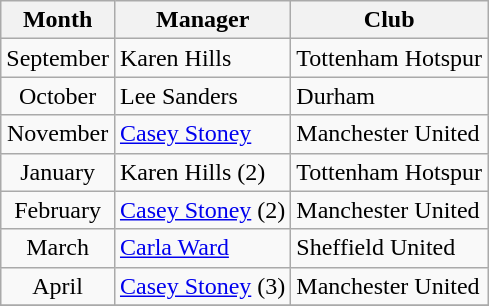<table class="wikitable" style="text-align:center">
<tr>
<th>Month</th>
<th>Manager</th>
<th>Club</th>
</tr>
<tr>
<td>September</td>
<td align="left"> Karen Hills</td>
<td align="left">Tottenham Hotspur</td>
</tr>
<tr>
<td>October</td>
<td align="left"> Lee Sanders</td>
<td align="left">Durham</td>
</tr>
<tr>
<td>November</td>
<td align="left"> <a href='#'>Casey Stoney</a></td>
<td align="left">Manchester United</td>
</tr>
<tr>
<td>January</td>
<td align="left"> Karen Hills (2)</td>
<td align="left">Tottenham Hotspur</td>
</tr>
<tr>
<td>February</td>
<td align="left"> <a href='#'>Casey Stoney</a> (2)</td>
<td align="left">Manchester United</td>
</tr>
<tr>
<td>March</td>
<td align="left"> <a href='#'>Carla Ward</a></td>
<td align="left">Sheffield United</td>
</tr>
<tr>
<td>April</td>
<td align="left"> <a href='#'>Casey Stoney</a> (3)</td>
<td align="left">Manchester United</td>
</tr>
<tr>
</tr>
</table>
